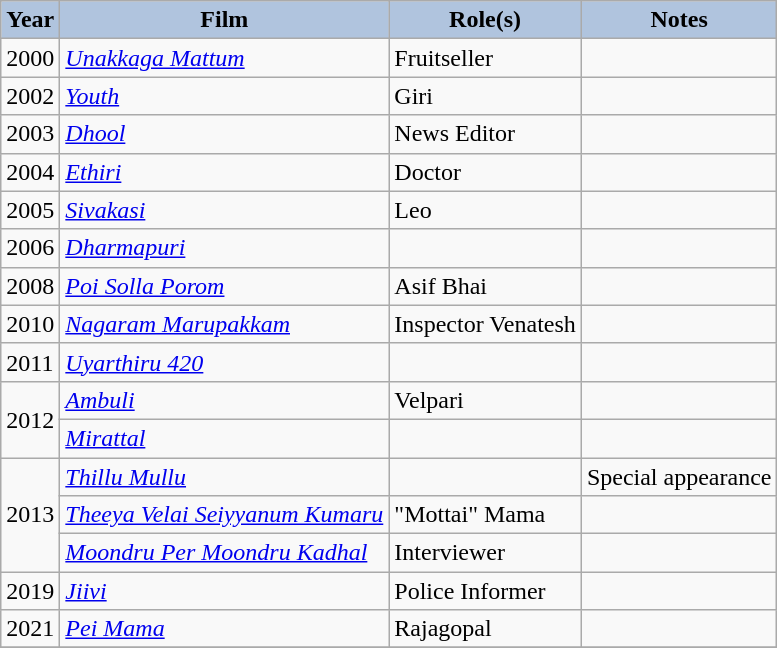<table class="wikitable">
<tr style="text-align:center;">
<th style="background:#B0C4DE;">Year</th>
<th style="background:#B0C4DE;">Film</th>
<th style="background:#B0C4DE;">Role(s)</th>
<th style="background:#B0C4DE;">Notes</th>
</tr>
<tr>
<td>2000</td>
<td><em><a href='#'>Unakkaga Mattum</a></em></td>
<td>Fruitseller</td>
<td></td>
</tr>
<tr>
<td>2002</td>
<td><em><a href='#'>Youth</a></em></td>
<td>Giri</td>
<td></td>
</tr>
<tr>
<td>2003</td>
<td><em><a href='#'>Dhool</a></em></td>
<td>News Editor</td>
<td></td>
</tr>
<tr>
<td>2004</td>
<td><em><a href='#'>Ethiri</a></em></td>
<td>Doctor</td>
<td></td>
</tr>
<tr>
<td>2005</td>
<td><em><a href='#'>Sivakasi</a></em></td>
<td>Leo</td>
<td></td>
</tr>
<tr>
<td>2006</td>
<td><em><a href='#'>Dharmapuri</a></em></td>
<td></td>
<td></td>
</tr>
<tr>
<td>2008</td>
<td><em><a href='#'>Poi Solla Porom</a></em></td>
<td>Asif Bhai</td>
<td></td>
</tr>
<tr>
<td>2010</td>
<td><em><a href='#'>Nagaram Marupakkam</a></em></td>
<td>Inspector Venatesh</td>
<td></td>
</tr>
<tr>
<td>2011</td>
<td><em><a href='#'>Uyarthiru 420</a></em></td>
<td></td>
<td></td>
</tr>
<tr>
<td rowspan="2">2012</td>
<td><em><a href='#'>Ambuli</a></em></td>
<td>Velpari</td>
<td></td>
</tr>
<tr>
<td><em><a href='#'>Mirattal</a></em></td>
<td></td>
<td></td>
</tr>
<tr>
<td rowspan="3">2013</td>
<td><em><a href='#'>Thillu Mullu</a></em></td>
<td></td>
<td>Special appearance</td>
</tr>
<tr>
<td><em><a href='#'>Theeya Velai Seiyyanum Kumaru</a></em></td>
<td>"Mottai" Mama</td>
<td></td>
</tr>
<tr>
<td><em><a href='#'>Moondru Per Moondru Kadhal</a></em></td>
<td>Interviewer</td>
<td></td>
</tr>
<tr>
<td>2019</td>
<td><em><a href='#'>Jiivi</a></em></td>
<td>Police Informer</td>
<td></td>
</tr>
<tr>
<td>2021</td>
<td><em> <a href='#'>Pei Mama</a></em></td>
<td>Rajagopal</td>
<td></td>
</tr>
<tr>
</tr>
</table>
